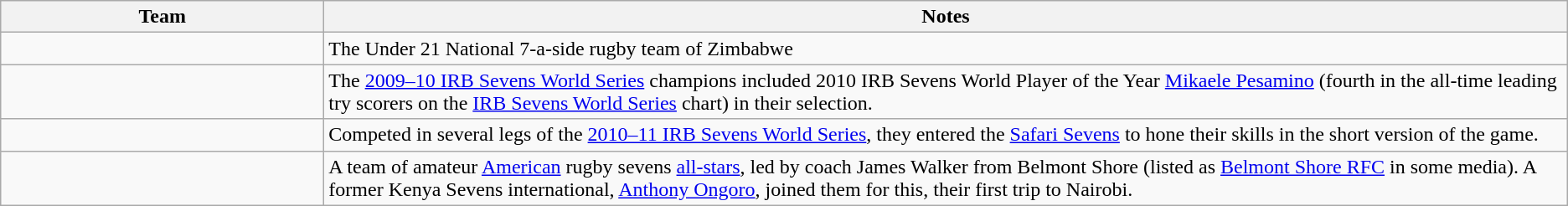<table class="wikitable">
<tr>
<th scope="col" style="width:250px;">Team</th>
<th>Notes</th>
</tr>
<tr>
<td><strong></strong></td>
<td>The Under 21 National 7-a-side rugby team of Zimbabwe</td>
</tr>
<tr>
<td><strong></strong></td>
<td>The <a href='#'>2009–10 IRB Sevens World Series</a> champions included 2010 IRB Sevens World Player of the Year <a href='#'>Mikaele Pesamino</a> (fourth in the all-time leading try scorers on the <a href='#'>IRB Sevens World Series</a> chart) in their selection.</td>
</tr>
<tr>
<td><strong></strong></td>
<td>Competed in several legs of the <a href='#'>2010–11 IRB Sevens World Series</a>, they entered the <a href='#'>Safari Sevens</a> to hone their skills in the short version of the game.</td>
</tr>
<tr>
<td><strong></strong></td>
<td>A team of amateur <a href='#'>American</a> rugby sevens <a href='#'>all-stars</a>, led by coach James Walker from Belmont Shore (listed as <a href='#'>Belmont Shore RFC</a> in some media).  A former Kenya Sevens international, <a href='#'>Anthony Ongoro</a>, joined them for this, their first trip to Nairobi.</td>
</tr>
</table>
